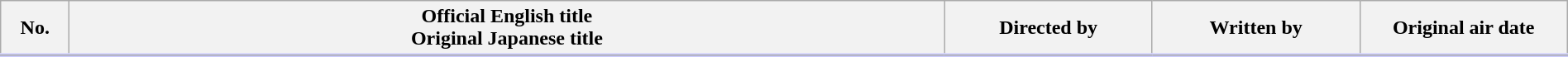<table class="wikitable" style="width:100%; margin:auto; background:#FFF;">
<tr style="border-bottom: 3px solid #CCF;">
<th style="width:3em;">No.</th>
<th>Official English title<br>Original Japanese title</th>
<th style="width:10em;">Directed by</th>
<th style="width:10em;">Written by</th>
<th style="width:10em;">Original air date</th>
</tr>
<tr>
</tr>
</table>
